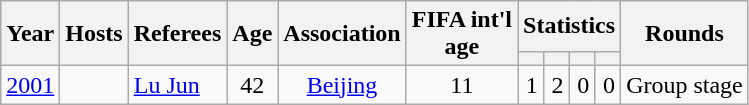<table class="wikitable">
<tr>
<th rowspan=2>Year</th>
<th rowspan=2>Hosts</th>
<th rowspan=2>Referees</th>
<th rowspan=2>Age</th>
<th rowspan=2>Association</th>
<th rowspan=2>FIFA int'l<br>age</th>
<th colspan=4>Statistics</th>
<th rowspan=2>Rounds</th>
</tr>
<tr>
<th></th>
<th></th>
<th></th>
<th></th>
</tr>
<tr>
<td align=center><a href='#'>2001</a></td>
<td><br></td>
<td><a href='#'>Lu Jun</a></td>
<td align=center>42</td>
<td align=center><a href='#'>Beijing</a></td>
<td align=center>11</td>
<td align=right>1</td>
<td align=right>2</td>
<td align=right>0</td>
<td align=right>0</td>
<td>Group stage</td>
</tr>
</table>
